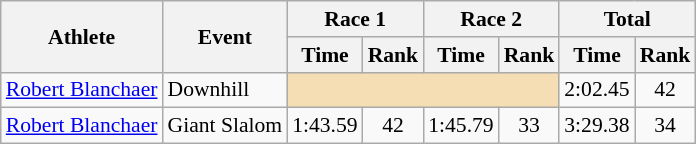<table class="wikitable" style="font-size:90%">
<tr>
<th rowspan="2">Athlete</th>
<th rowspan="2">Event</th>
<th colspan="2">Race 1</th>
<th colspan="2">Race 2</th>
<th colspan="2">Total</th>
</tr>
<tr>
<th>Time</th>
<th>Rank</th>
<th>Time</th>
<th>Rank</th>
<th>Time</th>
<th>Rank</th>
</tr>
<tr>
<td><a href='#'>Robert Blanchaer</a></td>
<td>Downhill</td>
<td colspan="4" style="background:wheat;"></td>
<td style="text-align:center;">2:02.45</td>
<td style="text-align:center;">42</td>
</tr>
<tr>
<td><a href='#'>Robert Blanchaer</a></td>
<td>Giant Slalom</td>
<td style="text-align:center;">1:43.59</td>
<td style="text-align:center;">42</td>
<td style="text-align:center;">1:45.79</td>
<td style="text-align:center;">33</td>
<td style="text-align:center;">3:29.38</td>
<td style="text-align:center;">34</td>
</tr>
</table>
